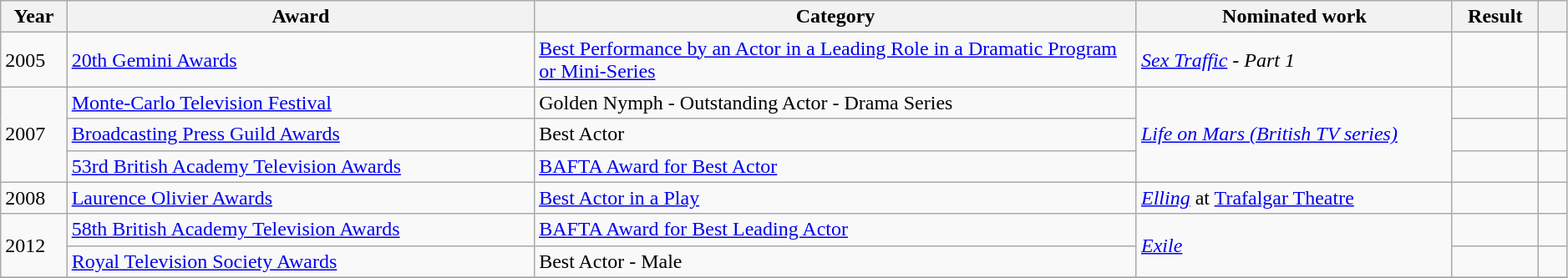<table width="99%" class="wikitable">
<tr>
<th width="10">Year</th>
<th width="270">Award</th>
<th width="350">Category</th>
<th width="180">Nominated work</th>
<th width="30">Result</th>
<th width="10"></th>
</tr>
<tr>
<td>2005</td>
<td><a href='#'>20th Gemini Awards</a></td>
<td><a href='#'> Best Performance by an Actor in a Leading Role in a Dramatic Program or Mini-Series</a></td>
<td><em><a href='#'>Sex Traffic</a> - Part 1</em></td>
<td></td>
<td></td>
</tr>
<tr>
<td rowspan="3">2007</td>
<td><a href='#'>Monte-Carlo Television Festival</a></td>
<td>Golden Nymph - Outstanding Actor - Drama Series</td>
<td rowspan="3"><em><a href='#'>Life on Mars (British TV series)</a></em></td>
<td></td>
<td></td>
</tr>
<tr>
<td><a href='#'>Broadcasting Press Guild Awards</a></td>
<td>Best Actor</td>
<td></td>
<td></td>
</tr>
<tr>
<td><a href='#'>53rd British Academy Television Awards</a></td>
<td><a href='#'>BAFTA Award for Best Actor</a></td>
<td></td>
<td></td>
</tr>
<tr>
<td>2008</td>
<td><a href='#'>Laurence Olivier Awards</a></td>
<td><a href='#'>Best Actor in a Play</a></td>
<td><em><a href='#'>Elling</a></em> at <a href='#'>Trafalgar Theatre</a></td>
<td></td>
<td></td>
</tr>
<tr>
<td rowspan="2">2012</td>
<td><a href='#'>58th British Academy Television Awards</a></td>
<td><a href='#'>BAFTA Award for Best Leading Actor</a></td>
<td rowspan="2"><em><a href='#'>Exile</a></em></td>
<td></td>
<td></td>
</tr>
<tr>
<td><a href='#'>Royal Television Society Awards</a></td>
<td>Best Actor - Male</td>
<td></td>
<td></td>
</tr>
<tr>
</tr>
</table>
